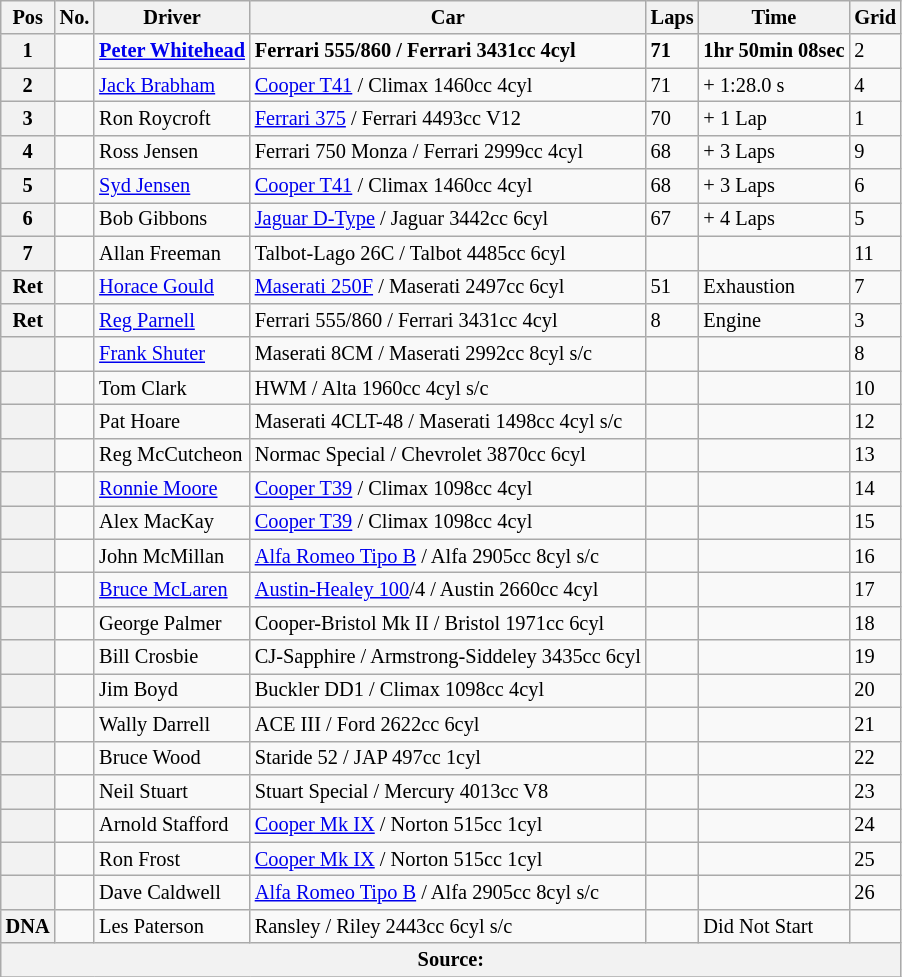<table class="wikitable" style="font-size: 85%;">
<tr>
<th>Pos</th>
<th>No.</th>
<th>Driver</th>
<th>Car</th>
<th>Laps</th>
<th>Time</th>
<th>Grid</th>
</tr>
<tr>
<th><strong>1</strong></th>
<td></td>
<td><strong> <a href='#'>Peter Whitehead</a></strong></td>
<td><strong>Ferrari 555/860 / Ferrari 3431cc 4cyl</strong></td>
<td><strong>71</strong></td>
<td><strong>1hr 50min 08sec</strong></td>
<td>2</td>
</tr>
<tr>
<th>2</th>
<td></td>
<td> <a href='#'>Jack Brabham</a></td>
<td><a href='#'>Cooper T41</a> / Climax 1460cc 4cyl</td>
<td>71</td>
<td>+ 1:28.0 s</td>
<td>4</td>
</tr>
<tr>
<th>3</th>
<td></td>
<td> Ron Roycroft</td>
<td><a href='#'>Ferrari 375</a> / Ferrari 4493cc V12</td>
<td>70</td>
<td>+ 1 Lap</td>
<td>1</td>
</tr>
<tr>
<th>4</th>
<td></td>
<td> Ross Jensen</td>
<td>Ferrari 750 Monza / Ferrari 2999cc 4cyl</td>
<td>68</td>
<td>+ 3 Laps</td>
<td>9</td>
</tr>
<tr>
<th>5</th>
<td></td>
<td> <a href='#'>Syd Jensen</a></td>
<td><a href='#'>Cooper T41</a> / Climax 1460cc 4cyl</td>
<td>68</td>
<td>+ 3 Laps</td>
<td>6</td>
</tr>
<tr>
<th>6</th>
<td></td>
<td> Bob Gibbons</td>
<td><a href='#'>Jaguar D-Type</a> / Jaguar 3442cc 6cyl</td>
<td>67</td>
<td>+ 4 Laps</td>
<td>5</td>
</tr>
<tr>
<th>7</th>
<td></td>
<td> Allan Freeman</td>
<td>Talbot-Lago 26C / Talbot 4485cc 6cyl</td>
<td></td>
<td></td>
<td>11</td>
</tr>
<tr>
<th>Ret</th>
<td></td>
<td> <a href='#'>Horace Gould</a></td>
<td><a href='#'>Maserati 250F</a> / Maserati 2497cc 6cyl</td>
<td>51</td>
<td>Exhaustion</td>
<td>7</td>
</tr>
<tr>
<th>Ret</th>
<td></td>
<td> <a href='#'>Reg Parnell</a></td>
<td>Ferrari 555/860 / Ferrari 3431cc 4cyl</td>
<td>8</td>
<td>Engine</td>
<td>3</td>
</tr>
<tr>
<th></th>
<td></td>
<td> <a href='#'>Frank Shuter</a></td>
<td>Maserati 8CM / Maserati 2992cc 8cyl s/c</td>
<td></td>
<td></td>
<td>8</td>
</tr>
<tr>
<th></th>
<td></td>
<td> Tom Clark</td>
<td>HWM / Alta 1960cc 4cyl s/c</td>
<td></td>
<td></td>
<td>10</td>
</tr>
<tr>
<th></th>
<td></td>
<td> Pat Hoare</td>
<td>Maserati 4CLT-48 / Maserati 1498cc 4cyl s/c</td>
<td></td>
<td></td>
<td>12</td>
</tr>
<tr>
<th></th>
<td></td>
<td> Reg McCutcheon</td>
<td>Normac Special / Chevrolet 3870cc 6cyl</td>
<td></td>
<td></td>
<td>13</td>
</tr>
<tr>
<th></th>
<td></td>
<td> <a href='#'>Ronnie Moore</a></td>
<td><a href='#'>Cooper T39</a> / Climax 1098cc 4cyl</td>
<td></td>
<td></td>
<td>14</td>
</tr>
<tr>
<th></th>
<td></td>
<td> Alex MacKay</td>
<td><a href='#'>Cooper T39</a> / Climax 1098cc 4cyl</td>
<td></td>
<td></td>
<td>15</td>
</tr>
<tr>
<th></th>
<td></td>
<td> John McMillan</td>
<td><a href='#'>Alfa Romeo Tipo B</a> / Alfa 2905cc 8cyl s/c</td>
<td></td>
<td></td>
<td>16</td>
</tr>
<tr>
<th></th>
<td></td>
<td> <a href='#'>Bruce McLaren</a></td>
<td><a href='#'>Austin-Healey 100</a>/4 / Austin 2660cc 4cyl</td>
<td></td>
<td></td>
<td>17</td>
</tr>
<tr>
<th></th>
<td></td>
<td> George Palmer</td>
<td>Cooper-Bristol Mk II / Bristol 1971cc 6cyl</td>
<td></td>
<td></td>
<td>18</td>
</tr>
<tr>
<th></th>
<td></td>
<td> Bill Crosbie</td>
<td>CJ-Sapphire / Armstrong-Siddeley 3435cc 6cyl</td>
<td></td>
<td></td>
<td>19</td>
</tr>
<tr>
<th></th>
<td></td>
<td> Jim Boyd</td>
<td>Buckler DD1 / Climax 1098cc 4cyl</td>
<td></td>
<td></td>
<td>20</td>
</tr>
<tr>
<th></th>
<td></td>
<td> Wally Darrell</td>
<td>ACE III / Ford 2622cc 6cyl</td>
<td></td>
<td></td>
<td>21</td>
</tr>
<tr>
<th></th>
<td></td>
<td> Bruce Wood</td>
<td>Staride 52 / JAP 497cc 1cyl</td>
<td></td>
<td></td>
<td>22</td>
</tr>
<tr>
<th></th>
<td></td>
<td> Neil Stuart</td>
<td>Stuart Special / Mercury 4013cc V8</td>
<td></td>
<td></td>
<td>23</td>
</tr>
<tr>
<th></th>
<td></td>
<td> Arnold Stafford</td>
<td><a href='#'>Cooper Mk IX</a> / Norton 515cc 1cyl</td>
<td></td>
<td></td>
<td>24</td>
</tr>
<tr>
<th></th>
<td></td>
<td> Ron Frost</td>
<td><a href='#'>Cooper Mk IX</a> / Norton 515cc 1cyl</td>
<td></td>
<td></td>
<td>25</td>
</tr>
<tr>
<th></th>
<td></td>
<td> Dave Caldwell</td>
<td><a href='#'>Alfa Romeo Tipo B</a> / Alfa 2905cc 8cyl s/c</td>
<td></td>
<td></td>
<td>26</td>
</tr>
<tr>
<th>DNA</th>
<td></td>
<td> Les Paterson</td>
<td>Ransley / Riley 2443cc 6cyl s/c</td>
<td></td>
<td>Did Not Start</td>
<td></td>
</tr>
<tr>
<th colspan=7>Source:</th>
</tr>
<tr>
</tr>
</table>
